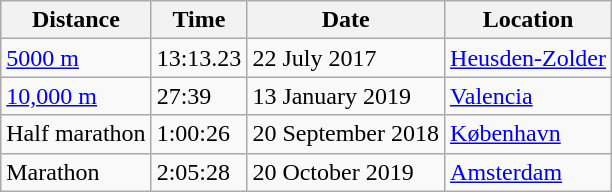<table class="wikitable">
<tr>
<th>Distance</th>
<th>Time</th>
<th>Date</th>
<th>Location</th>
</tr>
<tr>
<td><a href='#'>5000 m</a></td>
<td>13:13.23</td>
<td>22 July 2017</td>
<td><a href='#'>Heusden-Zolder</a></td>
</tr>
<tr>
<td><a href='#'>10,000 m</a></td>
<td>27:39</td>
<td>13 January 2019</td>
<td><a href='#'>Valencia</a></td>
</tr>
<tr>
<td>Half marathon</td>
<td>1:00:26</td>
<td>20 September 2018</td>
<td><a href='#'>København</a></td>
</tr>
<tr>
<td>Marathon</td>
<td>2:05:28</td>
<td>20 October 2019</td>
<td><a href='#'>Amsterdam</a></td>
</tr>
</table>
